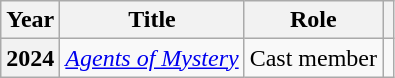<table class="wikitable plainrowheaders">
<tr>
<th scope="col">Year</th>
<th scope="col">Title</th>
<th scope="col">Role</th>
<th class="unsortable" scope="col"></th>
</tr>
<tr>
<th scope="row">2024</th>
<td><em><a href='#'>Agents of Mystery</a></em></td>
<td>Cast member</td>
<td style="text-align:center"></td>
</tr>
</table>
